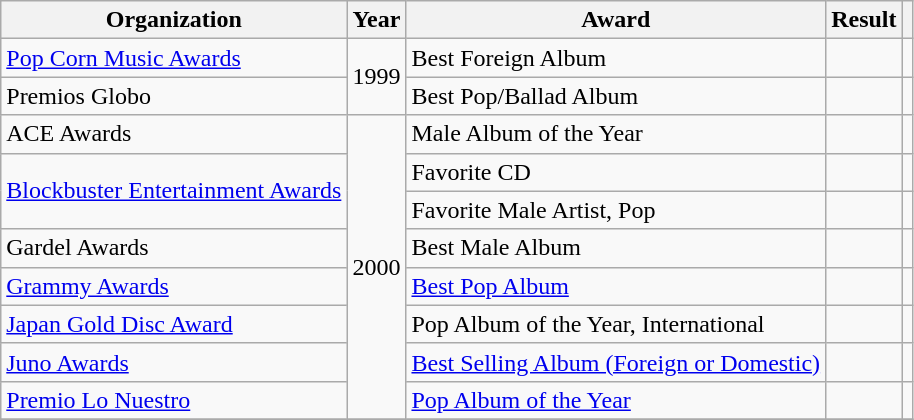<table class="wikitable sortable plainrowheaders">
<tr>
<th scope="col">Organization</th>
<th scope="col">Year</th>
<th scope="col">Award</th>
<th scope="col">Result</th>
<th class="unsortable"></th>
</tr>
<tr>
<td><a href='#'>Pop Corn Music Awards</a></td>
<td rowspan="2">1999</td>
<td>Best Foreign Album</td>
<td></td>
<td align="center"></td>
</tr>
<tr>
<td>Premios Globo</td>
<td>Best Pop/Ballad Album</td>
<td></td>
<td align="center"></td>
</tr>
<tr>
<td>ACE Awards</td>
<td rowspan="8">2000</td>
<td>Male Album of the Year</td>
<td></td>
<td align="center"></td>
</tr>
<tr>
<td rowspan="2"><a href='#'>Blockbuster Entertainment Awards</a></td>
<td>Favorite CD</td>
<td></td>
<td align="center"></td>
</tr>
<tr>
<td>Favorite Male Artist, Pop</td>
<td></td>
<td align="center"></td>
</tr>
<tr>
<td>Gardel Awards</td>
<td>Best Male Album</td>
<td></td>
<td align="center"></td>
</tr>
<tr>
<td><a href='#'>Grammy Awards</a></td>
<td><a href='#'>Best Pop Album</a></td>
<td></td>
<td align="center"></td>
</tr>
<tr>
<td><a href='#'>Japan Gold Disc Award</a></td>
<td>Pop Album of the Year, International</td>
<td></td>
<td align="center"></td>
</tr>
<tr>
<td><a href='#'>Juno Awards</a></td>
<td><a href='#'>Best Selling Album (Foreign or Domestic)</a></td>
<td></td>
<td align="center"></td>
</tr>
<tr>
<td><a href='#'>Premio Lo Nuestro</a></td>
<td><a href='#'>Pop Album of the Year</a></td>
<td></td>
<td align="center"></td>
</tr>
<tr>
</tr>
</table>
